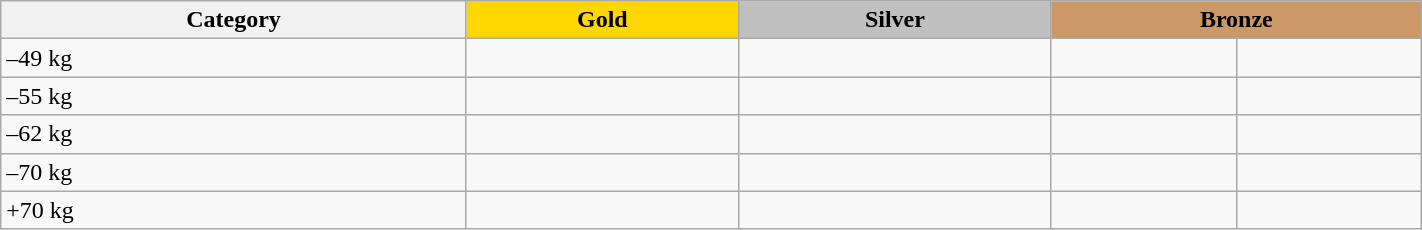<table class=wikitable  width=75%>
<tr>
<th>Category</th>
<th style="background: gold">Gold</th>
<th style="background: silver">Silver</th>
<th style="background: #cc9966" colspan=2>Bronze</th>
</tr>
<tr>
<td>–49 kg</td>
<td></td>
<td></td>
<td></td>
<td></td>
</tr>
<tr>
<td>–55 kg</td>
<td></td>
<td></td>
<td></td>
<td></td>
</tr>
<tr>
<td>–62 kg</td>
<td></td>
<td></td>
<td></td>
<td></td>
</tr>
<tr>
<td>–70 kg</td>
<td></td>
<td></td>
<td></td>
<td></td>
</tr>
<tr>
<td>+70 kg</td>
<td></td>
<td></td>
<td></td>
<td></td>
</tr>
</table>
